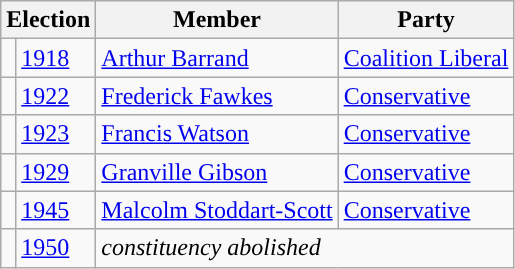<table class="wikitable">
<tr>
<th colspan="2">Election</th>
<th>Member</th>
<th>Party</th>
</tr>
<tr>
<td style="color:inherit;background-color: "></td>
<td><a href='#'>1918</a></td>
<td><a href='#'>Arthur Barrand</a></td>
<td><a href='#'>Coalition Liberal</a></td>
</tr>
<tr>
<td style="color:inherit;background-color: "></td>
<td><a href='#'>1922</a></td>
<td><a href='#'>Frederick Fawkes</a></td>
<td><a href='#'>Conservative</a></td>
</tr>
<tr>
<td style="color:inherit;background-color: "></td>
<td><a href='#'>1923</a></td>
<td><a href='#'>Francis Watson</a></td>
<td><a href='#'>Conservative</a></td>
</tr>
<tr>
<td style="color:inherit;background-color: "></td>
<td><a href='#'>1929</a></td>
<td><a href='#'>Granville Gibson</a></td>
<td><a href='#'>Conservative</a></td>
</tr>
<tr>
<td style="color:inherit;background-color: "></td>
<td><a href='#'>1945</a></td>
<td><a href='#'>Malcolm Stoddart-Scott</a></td>
<td><a href='#'>Conservative</a></td>
</tr>
<tr>
<td></td>
<td><a href='#'>1950</a></td>
<td colspan="2"><em>constituency abolished</em></td>
</tr>
</table>
